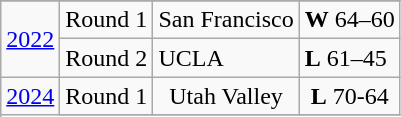<table class="wikitable">
<tr>
</tr>
<tr align="center">
<td rowspan="2"><a href='#'>2022</a></td>
<td>Round 1</td>
<td>San Francisco</td>
<td><strong>W</strong> 64–60</td>
</tr>
<tr>
<td>Round 2</td>
<td>UCLA</td>
<td><strong> L</strong> 61–45</td>
</tr>
<tr align="center">
<td rowspan="2"><a href='#'>2024</a></td>
<td>Round 1</td>
<td>Utah Valley</td>
<td><strong>L</strong> 70-64</td>
</tr>
<tr>
</tr>
</table>
